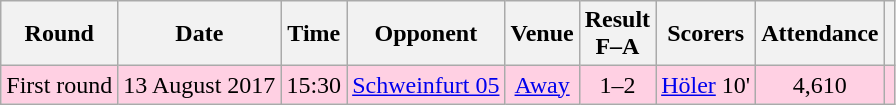<table class="wikitable" style="text-align:center">
<tr>
<th>Round</th>
<th>Date</th>
<th>Time</th>
<th>Opponent</th>
<th>Venue</th>
<th>Result<br>F–A</th>
<th>Scorers</th>
<th>Attendance</th>
<th></th>
</tr>
<tr bgcolor="#ffd0e3">
<td>First round</td>
<td>13 August 2017</td>
<td>15:30</td>
<td><a href='#'>Schweinfurt 05</a></td>
<td><a href='#'>Away</a></td>
<td>1–2</td>
<td><a href='#'>Höler</a> 10'</td>
<td>4,610</td>
<td></td>
</tr>
</table>
